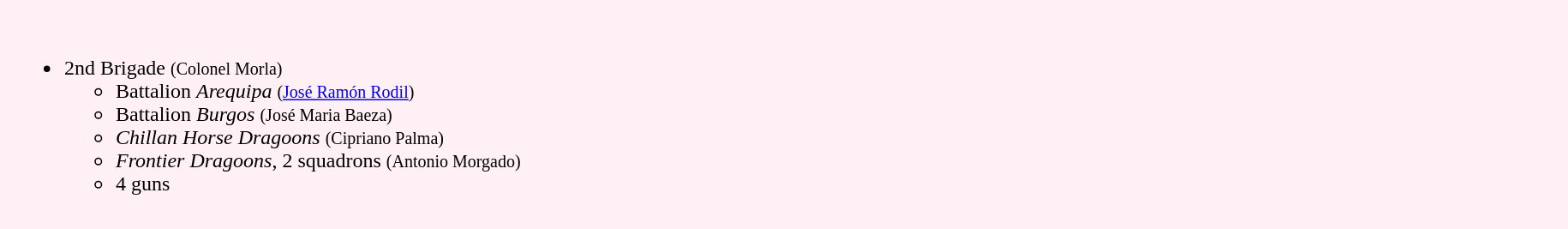<table cellpadding=10px>
<tr>
<td valign=top bgcolor="#FFF0F5" width=1200px><br><ul><li>2nd Brigade <small>(Colonel Morla)</small><ul><li> Battalion <em>Arequipa</em> <small>(<a href='#'>José Ramón Rodil</a>)</small></li><li> Battalion <em>Burgos</em> <small>(José Maria Baeza)</small></li><li> <em>Chillan Horse Dragoons</em> <small>(Cipriano Palma)</small></li><li> <em>Frontier Dragoons</em>, 2 squadrons <small>(Antonio Morgado)</small></li><li>4 guns</li></ul></li></ul></td>
</tr>
</table>
